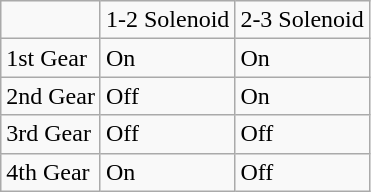<table class="wikitable">
<tr>
<td></td>
<td>1-2 Solenoid</td>
<td>2-3 Solenoid</td>
</tr>
<tr>
<td>1st Gear</td>
<td>On</td>
<td>On</td>
</tr>
<tr>
<td>2nd Gear</td>
<td>Off</td>
<td>On</td>
</tr>
<tr>
<td>3rd Gear</td>
<td>Off</td>
<td>Off</td>
</tr>
<tr>
<td>4th Gear</td>
<td>On</td>
<td>Off</td>
</tr>
</table>
